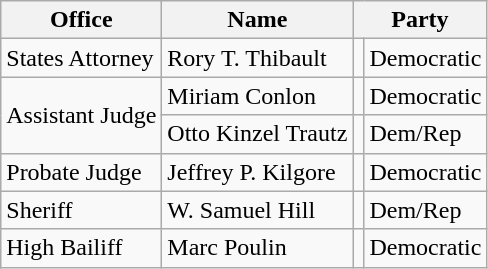<table class="wikitable sortable">
<tr>
<th>Office</th>
<th>Name</th>
<th colspan="2">Party</th>
</tr>
<tr>
<td>States Attorney</td>
<td>Rory T. Thibault</td>
<td></td>
<td>Democratic</td>
</tr>
<tr>
<td rowspan=2>Assistant Judge</td>
<td>Miriam Conlon</td>
<td></td>
<td>Democratic</td>
</tr>
<tr>
<td>Otto Kinzel Trautz</td>
<td></td>
<td>Dem/Rep</td>
</tr>
<tr>
<td>Probate Judge</td>
<td>Jeffrey P. Kilgore</td>
<td></td>
<td>Democratic</td>
</tr>
<tr>
<td>Sheriff</td>
<td>W. Samuel Hill</td>
<td></td>
<td>Dem/Rep</td>
</tr>
<tr>
<td>High Bailiff</td>
<td>Marc Poulin</td>
<td></td>
<td>Democratic</td>
</tr>
</table>
